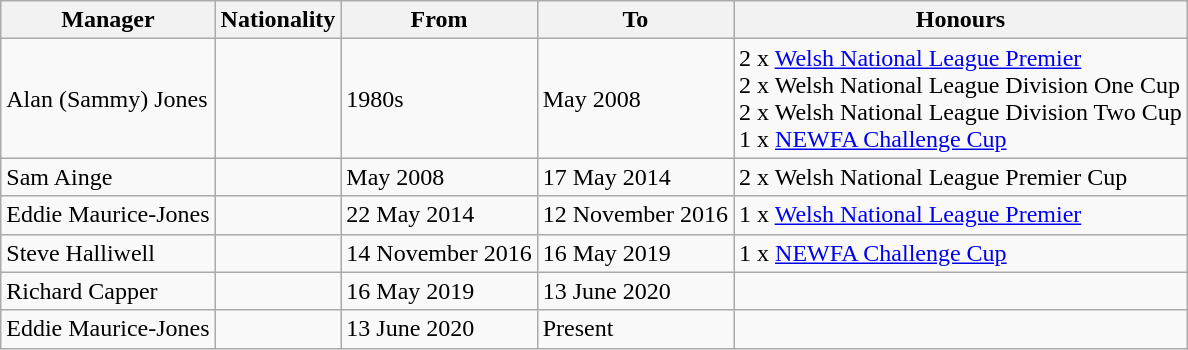<table class="wikitable">
<tr>
<th>Manager</th>
<th>Nationality</th>
<th>From</th>
<th>To</th>
<th>Honours</th>
</tr>
<tr>
<td>Alan (Sammy) Jones</td>
<td></td>
<td>1980s</td>
<td>May 2008</td>
<td>2 x <a href='#'>Welsh National League Premier</a><br>2 x Welsh National League Division One Cup<br>2 x Welsh National League Division Two Cup<br>1 x <a href='#'>NEWFA Challenge Cup</a></td>
</tr>
<tr>
<td>Sam Ainge</td>
<td></td>
<td>May 2008</td>
<td>17 May 2014</td>
<td>2 x Welsh National League Premier Cup</td>
</tr>
<tr>
<td>Eddie Maurice-Jones</td>
<td></td>
<td>22 May 2014</td>
<td>12 November 2016</td>
<td>1 x <a href='#'>Welsh National League Premier</a></td>
</tr>
<tr>
<td>Steve Halliwell</td>
<td></td>
<td>14 November 2016</td>
<td>16 May 2019</td>
<td>1 x <a href='#'>NEWFA Challenge Cup</a></td>
</tr>
<tr>
<td>Richard Capper</td>
<td></td>
<td>16 May 2019</td>
<td>13 June 2020</td>
<td></td>
</tr>
<tr>
<td>Eddie Maurice-Jones</td>
<td></td>
<td>13 June 2020</td>
<td>Present</td>
<td></td>
</tr>
</table>
